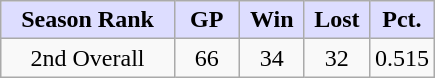<table class="wikitable" border="1">
<tr>
<th style="background:#DDDDFF;" width="40%"><strong> Season Rank </strong></th>
<th style="background:#DDDDFF;" width="15%"><strong> GP </strong></th>
<th style="background:#DDDDFF;" width="15%"><strong> Win</strong></th>
<th style="background:#DDDDFF;" width="15%"><strong> Lost </strong></th>
<th style="background:#DDDDFF;" width="15%"><strong> Pct.</strong></th>
</tr>
<tr>
<td align=center>2nd Overall</td>
<td align=center>66</td>
<td align=center>34</td>
<td align=center>32</td>
<td align=center>0.515</td>
</tr>
</table>
